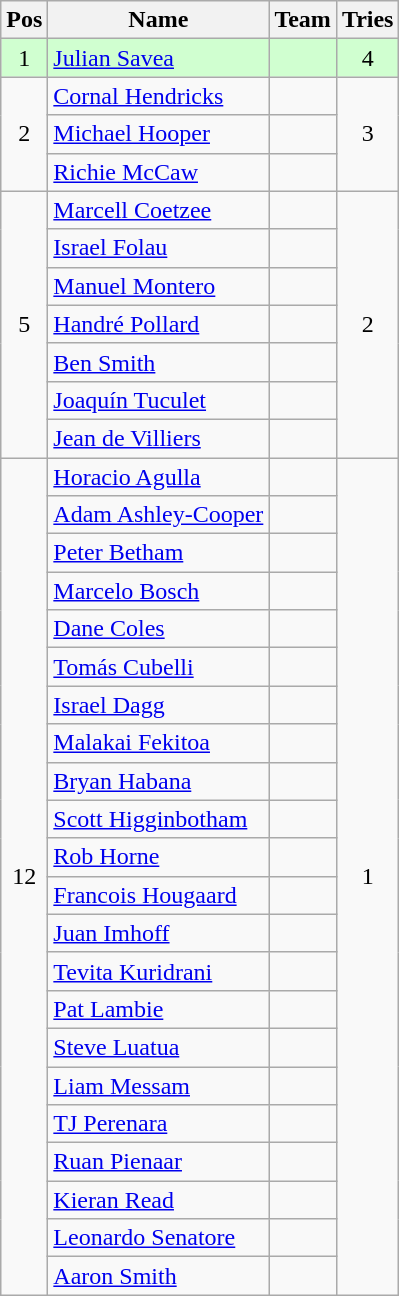<table class="wikitable" style="text-align:center">
<tr>
<th>Pos</th>
<th>Name</th>
<th>Team</th>
<th>Tries</th>
</tr>
<tr style="background:#d0ffd0">
<td>1</td>
<td align="left"><a href='#'>Julian Savea</a></td>
<td align="left"></td>
<td>4</td>
</tr>
<tr>
<td rowspan=3>2</td>
<td align="left"><a href='#'>Cornal Hendricks</a></td>
<td align="left"></td>
<td rowspan=3>3</td>
</tr>
<tr>
<td align="left"><a href='#'>Michael Hooper</a></td>
<td align="left"></td>
</tr>
<tr>
<td align="left"><a href='#'>Richie McCaw</a></td>
<td align="left"></td>
</tr>
<tr>
<td rowspan=7>5</td>
<td align="left"><a href='#'>Marcell Coetzee</a></td>
<td align="left"></td>
<td rowspan=7>2</td>
</tr>
<tr>
<td align="left"><a href='#'>Israel Folau</a></td>
<td align="left"></td>
</tr>
<tr>
<td align="left"><a href='#'>Manuel Montero</a></td>
<td align="left"></td>
</tr>
<tr>
<td align="left"><a href='#'>Handré Pollard</a></td>
<td align="left"></td>
</tr>
<tr>
<td align="left"><a href='#'>Ben Smith</a></td>
<td align="left"></td>
</tr>
<tr>
<td align="left"><a href='#'>Joaquín Tuculet</a></td>
<td align="left"></td>
</tr>
<tr>
<td align="left"><a href='#'>Jean de Villiers</a></td>
<td align="left"></td>
</tr>
<tr>
<td rowspan=23>12</td>
<td align="left"><a href='#'>Horacio Agulla</a></td>
<td align="left"></td>
<td rowspan=23>1</td>
</tr>
<tr>
<td align="left"><a href='#'>Adam Ashley-Cooper</a></td>
<td align="left"></td>
</tr>
<tr>
<td align="left"><a href='#'>Peter Betham</a></td>
<td align="left"></td>
</tr>
<tr>
<td align="left"><a href='#'>Marcelo Bosch</a></td>
<td align="left"></td>
</tr>
<tr>
<td align="left"><a href='#'>Dane Coles</a></td>
<td align="left"></td>
</tr>
<tr>
<td align="left"><a href='#'>Tomás Cubelli</a></td>
<td align="left"></td>
</tr>
<tr>
<td align="left"><a href='#'>Israel Dagg</a></td>
<td align="left"></td>
</tr>
<tr>
<td align="left"><a href='#'>Malakai Fekitoa</a></td>
<td align="left"></td>
</tr>
<tr>
<td align="left"><a href='#'>Bryan Habana</a></td>
<td align="left"></td>
</tr>
<tr>
<td align="left"><a href='#'>Scott Higginbotham</a></td>
<td align="left"></td>
</tr>
<tr>
<td align="left"><a href='#'>Rob Horne</a></td>
<td align="left"></td>
</tr>
<tr>
<td align="left"><a href='#'>Francois Hougaard</a></td>
<td align="left"></td>
</tr>
<tr>
<td align="left"><a href='#'>Juan Imhoff</a></td>
<td align="left"></td>
</tr>
<tr>
<td align="left"><a href='#'>Tevita Kuridrani</a></td>
<td align="left"></td>
</tr>
<tr>
<td align="left"><a href='#'>Pat Lambie</a></td>
<td align="left"></td>
</tr>
<tr>
<td align="left"><a href='#'>Steve Luatua</a></td>
<td align="left"></td>
</tr>
<tr>
<td align="left"><a href='#'>Liam Messam</a></td>
<td align="left"></td>
</tr>
<tr>
<td align="left"><a href='#'>TJ Perenara</a></td>
<td align="left"></td>
</tr>
<tr>
<td align="left"><a href='#'>Ruan Pienaar</a></td>
<td align="left"></td>
</tr>
<tr>
<td align="left"><a href='#'>Kieran Read</a></td>
<td align="left"></td>
</tr>
<tr>
<td align="left"><a href='#'>Leonardo Senatore</a></td>
<td align="left"></td>
</tr>
<tr>
<td align="left"><a href='#'>Aaron Smith</a></td>
<td align="left"></td>
</tr>
</table>
